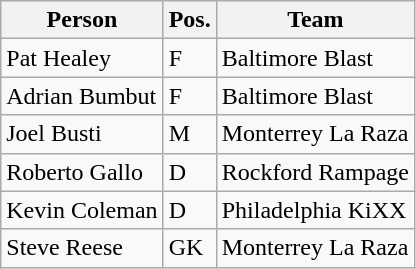<table class="wikitable">
<tr>
<th>Person</th>
<th>Pos.</th>
<th>Team</th>
</tr>
<tr>
<td>Pat Healey</td>
<td>F</td>
<td>Baltimore Blast</td>
</tr>
<tr>
<td>Adrian Bumbut</td>
<td>F</td>
<td>Baltimore Blast</td>
</tr>
<tr>
<td>Joel Busti</td>
<td>M</td>
<td>Monterrey La Raza</td>
</tr>
<tr>
<td>Roberto Gallo</td>
<td>D</td>
<td>Rockford Rampage</td>
</tr>
<tr>
<td>Kevin Coleman</td>
<td>D</td>
<td>Philadelphia KiXX</td>
</tr>
<tr>
<td>Steve Reese</td>
<td>GK</td>
<td>Monterrey La Raza</td>
</tr>
</table>
